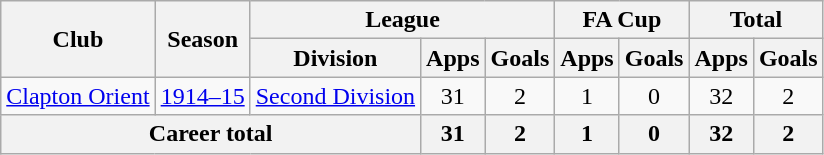<table class="wikitable" style="text-align: center">
<tr>
<th rowspan="2">Club</th>
<th rowspan="2">Season</th>
<th colspan="3">League</th>
<th colspan="2">FA Cup</th>
<th colspan="2">Total</th>
</tr>
<tr>
<th>Division</th>
<th>Apps</th>
<th>Goals</th>
<th>Apps</th>
<th>Goals</th>
<th>Apps</th>
<th>Goals</th>
</tr>
<tr>
<td><a href='#'>Clapton Orient</a></td>
<td><a href='#'>1914–15</a></td>
<td><a href='#'>Second Division</a></td>
<td>31</td>
<td>2</td>
<td>1</td>
<td>0</td>
<td>32</td>
<td>2</td>
</tr>
<tr>
<th colspan="3">Career total</th>
<th>31</th>
<th>2</th>
<th>1</th>
<th>0</th>
<th>32</th>
<th>2</th>
</tr>
</table>
